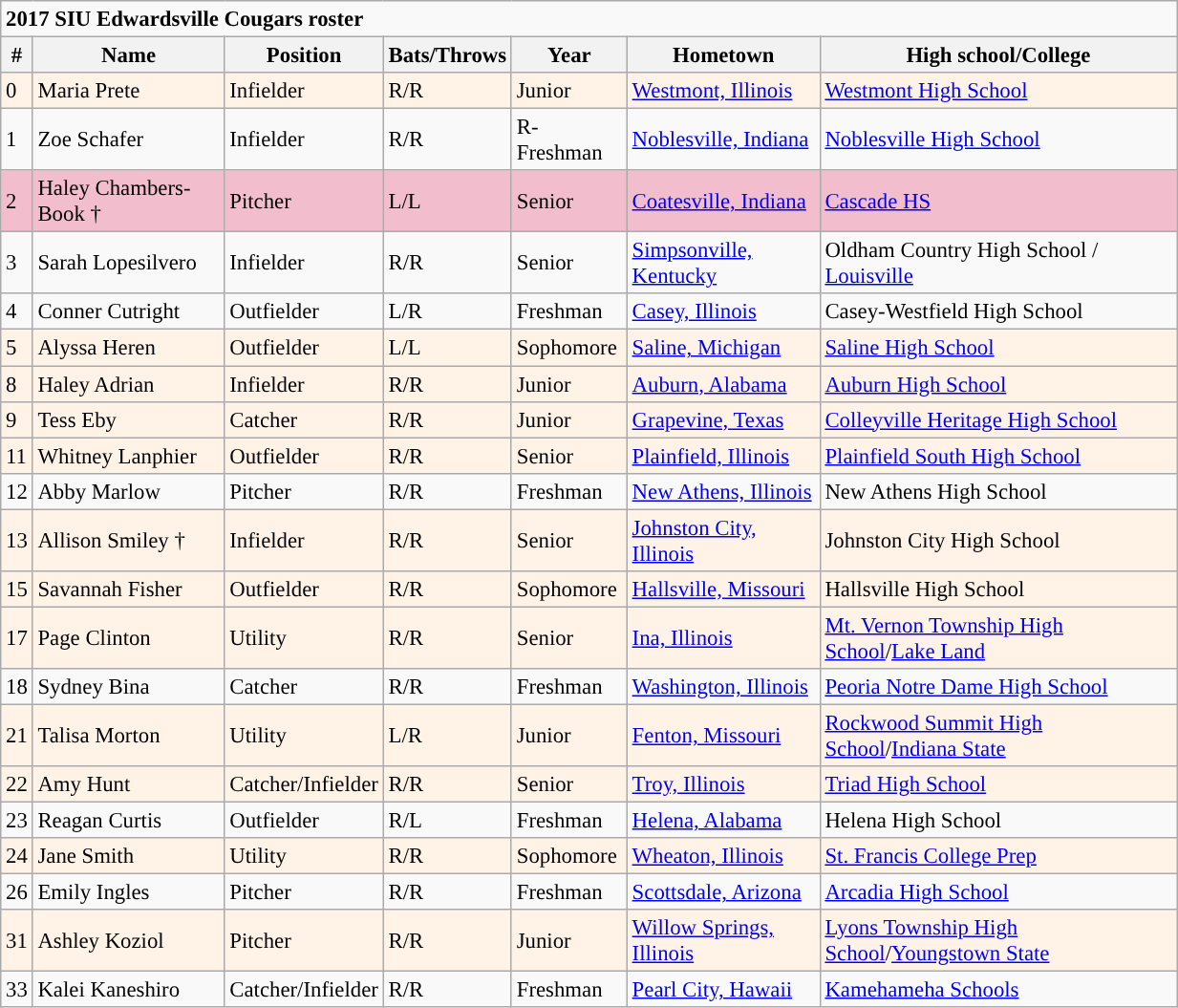<table class="wikitable sortable" style="font-size: 95%;width:65%">
<tr>
<td colspan="7"><strong>2017 SIU Edwardsville Cougars roster</strong></td>
</tr>
<tr>
<th>#</th>
<th>Name</th>
<th>Position</th>
<th>Bats/Throws</th>
<th>Year</th>
<th>Hometown</th>
<th>High school/College</th>
</tr>
<tr bgcolor=#FFF2E6>
<td>0</td>
<td>Maria Prete</td>
<td>Infielder</td>
<td>R/R</td>
<td>Junior</td>
<td><a href='#'>Westmont, Illinois</a></td>
<td><a href='#'>Westmont High School</a></td>
</tr>
<tr>
<td>1</td>
<td>Zoe Schafer</td>
<td>Infielder</td>
<td>R/R</td>
<td>R-Freshman</td>
<td><a href='#'>Noblesville, Indiana</a></td>
<td><a href='#'>Noblesville High School</a></td>
</tr>
<tr bgcolor=#F2BDCD>
<td>2</td>
<td>Haley Chambers-Book †</td>
<td>Pitcher</td>
<td>L/L</td>
<td>Senior</td>
<td><a href='#'>Coatesville, Indiana</a></td>
<td><a href='#'>Cascade HS</a></td>
</tr>
<tr>
<td>3</td>
<td>Sarah Lopesilvero</td>
<td>Infielder</td>
<td>R/R</td>
<td>Senior</td>
<td><a href='#'>Simpsonville, Kentucky</a></td>
<td>Oldham Country High School / <a href='#'>Louisville</a></td>
</tr>
<tr>
<td>4</td>
<td>Conner Cutright</td>
<td>Outfielder</td>
<td>L/R</td>
<td>Freshman</td>
<td><a href='#'>Casey, Illinois</a></td>
<td>Casey-Westfield High School</td>
</tr>
<tr bgcolor=#FFF2E6>
<td>5</td>
<td>Alyssa Heren</td>
<td>Outfielder</td>
<td>L/L</td>
<td>Sophomore</td>
<td><a href='#'>Saline, Michigan</a></td>
<td><a href='#'>Saline High School</a></td>
</tr>
<tr bgcolor=#FFF2E6>
<td>8</td>
<td>Haley Adrian</td>
<td>Infielder</td>
<td>R/R</td>
<td>Junior</td>
<td><a href='#'>Auburn, Alabama</a></td>
<td><a href='#'>Auburn High School</a></td>
</tr>
<tr bgcolor=#FFF2E6>
<td>9</td>
<td>Tess Eby</td>
<td>Catcher</td>
<td>R/R</td>
<td>Junior</td>
<td><a href='#'>Grapevine, Texas</a></td>
<td><a href='#'>Colleyville Heritage High School</a></td>
</tr>
<tr bgcolor=#FFF2E6>
<td>11</td>
<td>Whitney Lanphier</td>
<td>Outfielder</td>
<td>R/R</td>
<td>Senior</td>
<td><a href='#'>Plainfield, Illinois</a></td>
<td><a href='#'>Plainfield South High School</a></td>
</tr>
<tr>
<td>12</td>
<td>Abby Marlow</td>
<td>Pitcher</td>
<td>R/R</td>
<td>Freshman</td>
<td><a href='#'>New Athens, Illinois</a></td>
<td>New Athens High School</td>
</tr>
<tr bgcolor=#FFF2E6>
<td>13</td>
<td>Allison Smiley	†</td>
<td>Infielder</td>
<td>R/R</td>
<td>Senior</td>
<td><a href='#'>Johnston City, Illinois</a></td>
<td>Johnston City High School</td>
</tr>
<tr bgcolor=#FFF2E6>
<td>15</td>
<td>Savannah Fisher</td>
<td>Outfielder</td>
<td>R/R</td>
<td>Sophomore</td>
<td><a href='#'>Hallsville, Missouri</a></td>
<td>Hallsville High School</td>
</tr>
<tr bgcolor=#FFF2E6>
<td>17</td>
<td>Page Clinton</td>
<td>Utility</td>
<td>R/R</td>
<td>Senior</td>
<td><a href='#'>Ina, Illinois</a></td>
<td><a href='#'>Mt. Vernon Township High School</a>/<a href='#'>Lake Land</a></td>
</tr>
<tr>
<td>18</td>
<td>Sydney Bina</td>
<td>Catcher</td>
<td>R/R</td>
<td>Freshman</td>
<td><a href='#'>Washington, Illinois</a></td>
<td><a href='#'>Peoria Notre Dame High School</a></td>
</tr>
<tr bgcolor=#FFF2E6>
<td>21</td>
<td>Talisa Morton</td>
<td>Utility</td>
<td>L/R</td>
<td>Junior</td>
<td><a href='#'>Fenton, Missouri</a></td>
<td><a href='#'>Rockwood Summit High School</a>/<a href='#'>Indiana State</a></td>
</tr>
<tr bgcolor=#FFF2E6>
<td>22</td>
<td>Amy Hunt</td>
<td>Catcher/Infielder</td>
<td>R/R</td>
<td>Senior</td>
<td><a href='#'>Troy, Illinois</a></td>
<td><a href='#'>Triad High School</a></td>
</tr>
<tr>
<td>23</td>
<td>Reagan Curtis</td>
<td>Outfielder</td>
<td>R/L</td>
<td>Freshman</td>
<td><a href='#'>Helena, Alabama</a></td>
<td>Helena High School</td>
</tr>
<tr bgcolor=#FFF2E6>
<td>24</td>
<td>Jane Smith</td>
<td>Utility</td>
<td>R/R</td>
<td>Sophomore</td>
<td><a href='#'>Wheaton, Illinois</a></td>
<td><a href='#'>St. Francis College Prep</a></td>
</tr>
<tr>
<td>26</td>
<td>Emily Ingles</td>
<td>Pitcher</td>
<td>R/R</td>
<td>Freshman</td>
<td><a href='#'>Scottsdale, Arizona</a></td>
<td><a href='#'>Arcadia High School</a></td>
</tr>
<tr bgcolor=#FFF2E6>
<td>31</td>
<td>Ashley Koziol</td>
<td>Pitcher</td>
<td>R/R</td>
<td>Junior</td>
<td><a href='#'>Willow Springs, Illinois</a></td>
<td><a href='#'>Lyons Township High School</a>/<a href='#'>Youngstown State</a></td>
</tr>
<tr>
<td>33</td>
<td>Kalei Kaneshiro</td>
<td>Catcher/Infielder</td>
<td>R/R</td>
<td>Freshman</td>
<td><a href='#'>Pearl City, Hawaii</a></td>
<td><a href='#'>Kamehameha Schools</a></td>
</tr>
</table>
